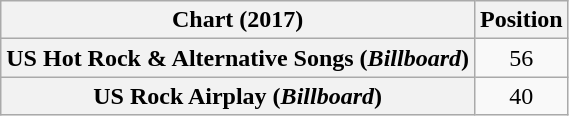<table class="wikitable sortable plainrowheaders" style="text-align:center;">
<tr>
<th scope="col">Chart (2017)</th>
<th scope="col">Position</th>
</tr>
<tr>
<th scope="row">US Hot Rock & Alternative Songs (<em>Billboard</em>)</th>
<td>56</td>
</tr>
<tr>
<th scope="row">US Rock Airplay (<em>Billboard</em>)</th>
<td>40</td>
</tr>
</table>
